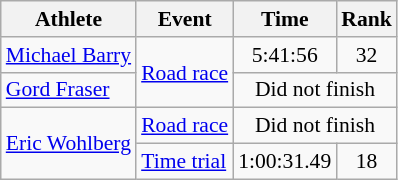<table class=wikitable style="font-size:90%">
<tr>
<th>Athlete</th>
<th>Event</th>
<th>Time</th>
<th>Rank</th>
</tr>
<tr align=center>
<td align=left><a href='#'>Michael Barry</a></td>
<td align=left rowspan=2><a href='#'>Road race</a></td>
<td>5:41:56</td>
<td>32</td>
</tr>
<tr align=center>
<td align=left><a href='#'>Gord Fraser</a></td>
<td colspan=2>Did not finish</td>
</tr>
<tr align=center>
<td align=left rowspan=2><a href='#'>Eric Wohlberg</a></td>
<td align=left><a href='#'>Road race</a></td>
<td colspan=2>Did not finish</td>
</tr>
<tr align=center>
<td align=left><a href='#'>Time trial</a></td>
<td>1:00:31.49</td>
<td>18</td>
</tr>
</table>
